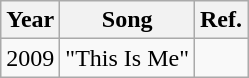<table class="wikitable">
<tr>
<th>Year</th>
<th>Song</th>
<th>Ref.</th>
</tr>
<tr>
<td>2009</td>
<td>"This Is Me"</td>
<td></td>
</tr>
</table>
